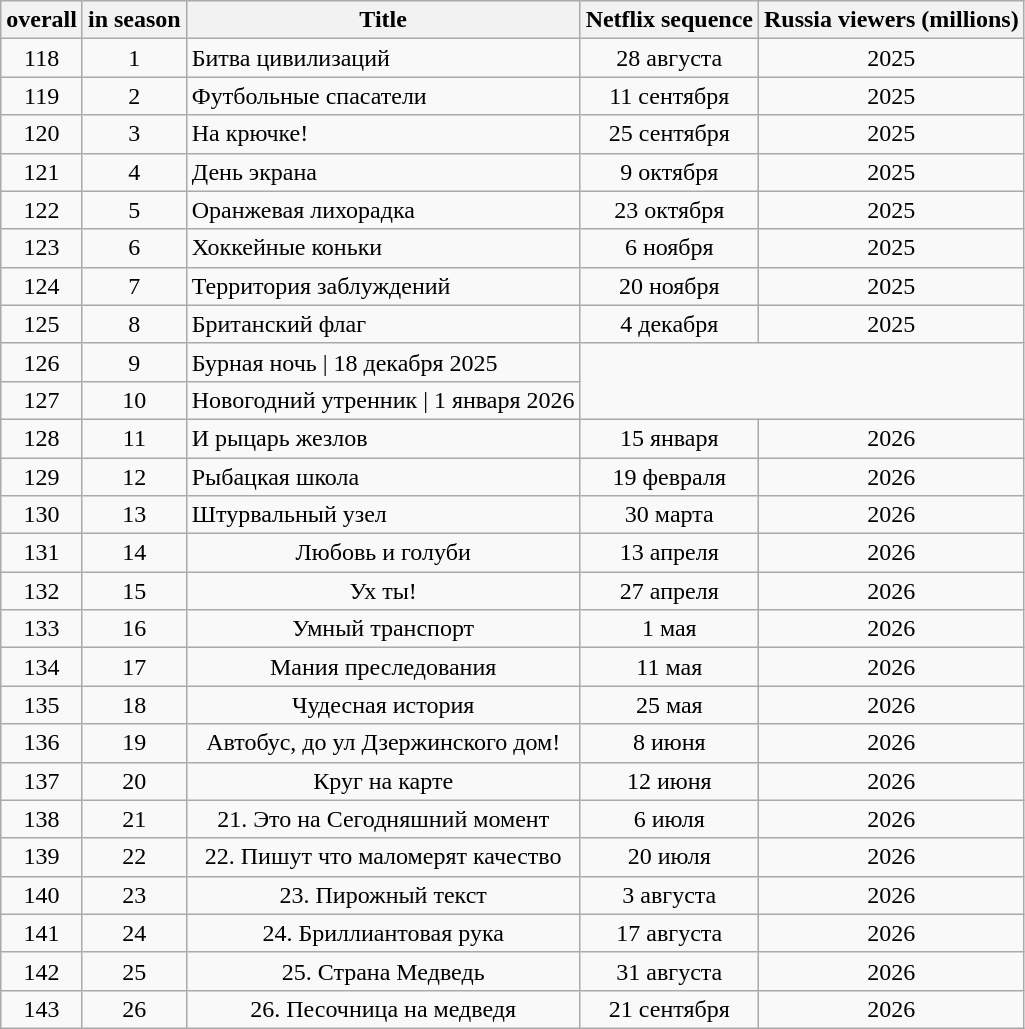<table class="wikitable sortable mw-collapsible" style="text-align: center">
<tr>
<th> overall</th>
<th> in season</th>
<th>Title</th>
<th>Netflix sequence</th>
<th>Russia viewers (millions)</th>
</tr>
<tr>
<td>118</td>
<td>1</td>
<td align="left">Битва цивилизаций</td>
<td>28 августа</td>
<td>2025</td>
</tr>
<tr>
<td>119</td>
<td>2</td>
<td align="left">Футбольные спасатели</td>
<td>11 сентября</td>
<td>2025</td>
</tr>
<tr>
<td>120</td>
<td>3</td>
<td align="left">На крючке!</td>
<td>25 сентября</td>
<td>2025</td>
</tr>
<tr>
<td>121</td>
<td>4</td>
<td align="left">День экрана</td>
<td>9 октября</td>
<td>2025</td>
</tr>
<tr>
<td>122</td>
<td>5</td>
<td align="left">Оранжевая лихорадка</td>
<td>23 октября</td>
<td>2025</td>
</tr>
<tr>
<td>123</td>
<td>6</td>
<td align="left">Хоккейные коньки</td>
<td>6 ноября</td>
<td>2025</td>
</tr>
<tr>
<td>124</td>
<td>7</td>
<td align="left">Территория заблуждений</td>
<td>20 ноября</td>
<td>2025</td>
</tr>
<tr>
<td>125</td>
<td>8</td>
<td align="left">Британский флаг</td>
<td>4 декабря</td>
<td>2025</td>
</tr>
<tr>
<td>126</td>
<td>9</td>
<td align="left">Бурная ночь | 18 декабря 2025</td>
</tr>
<tr>
<td>127</td>
<td>10</td>
<td align="left">Новогодний утренник | 1 января 2026</td>
</tr>
<tr>
<td>128</td>
<td>11</td>
<td align="left">И рыцарь жезлов</td>
<td>15 января</td>
<td>2026</td>
</tr>
<tr>
<td>129</td>
<td>12</td>
<td align="left">Рыбацкая школа</td>
<td>19 февраля</td>
<td>2026</td>
</tr>
<tr>
<td>130</td>
<td>13</td>
<td align="left">Штурвальный узел</td>
<td>30 марта</td>
<td>2026</td>
</tr>
<tr>
<td>131</td>
<td>14</td>
<td>Любовь и голуби</td>
<td>13 апреля</td>
<td>2026</td>
</tr>
<tr>
<td>132</td>
<td>15</td>
<td>Ух ты!</td>
<td>27 апреля</td>
<td>2026</td>
</tr>
<tr>
<td>133</td>
<td>16</td>
<td>Умный транспорт</td>
<td>1 мая</td>
<td>2026</td>
</tr>
<tr>
<td>134</td>
<td>17</td>
<td>Мания преследования</td>
<td>11 мая</td>
<td>2026</td>
</tr>
<tr>
<td>135</td>
<td>18</td>
<td>Чудесная история</td>
<td>25 мая</td>
<td>2026</td>
</tr>
<tr>
<td>136</td>
<td>19</td>
<td>Автобус, до ул Дзержинского дом!</td>
<td>8 июня</td>
<td>2026</td>
</tr>
<tr>
<td>137</td>
<td>20</td>
<td>Круг на карте</td>
<td>12 июня</td>
<td>2026</td>
</tr>
<tr>
<td>138</td>
<td>21</td>
<td>21. Это на Сегодняшний момент</td>
<td>6 июля</td>
<td>2026</td>
</tr>
<tr>
<td>139</td>
<td>22</td>
<td>22. Пишут что маломерят качество</td>
<td>20 июля</td>
<td>2026</td>
</tr>
<tr>
<td>140</td>
<td>23</td>
<td>23. Пирожный текст</td>
<td>3 августа</td>
<td>2026</td>
</tr>
<tr>
<td>141</td>
<td>24</td>
<td>24. Бриллиантовая рука</td>
<td>17 августа</td>
<td>2026</td>
</tr>
<tr>
<td>142</td>
<td>25</td>
<td>25. Страна Медведь</td>
<td>31 августа</td>
<td>2026</td>
</tr>
<tr>
<td>143</td>
<td>26</td>
<td>26. Песочница на медведя</td>
<td>21 сентября</td>
<td>2026</td>
</tr>
</table>
